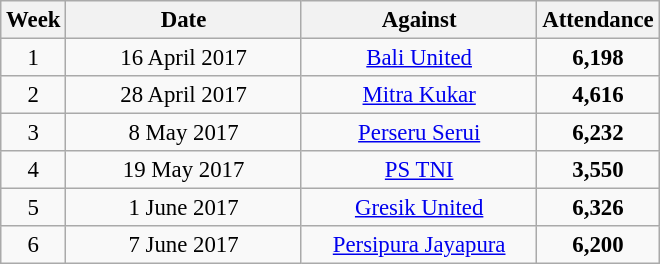<table class="wikitable sortable" style="font-size: 95%; text-align: center;">
<tr>
<th width=10>Week</th>
<th width=150>Date</th>
<th width=150>Against</th>
<th width=50>Attendance</th>
</tr>
<tr>
<td>1</td>
<td>16 April 2017</td>
<td><a href='#'>Bali United</a></td>
<td><strong>6,198</strong></td>
</tr>
<tr>
<td>2</td>
<td>28 April 2017</td>
<td><a href='#'>Mitra Kukar</a></td>
<td><strong>4,616</strong></td>
</tr>
<tr>
<td>3</td>
<td>8 May 2017</td>
<td><a href='#'>Perseru Serui</a></td>
<td><strong>6,232</strong></td>
</tr>
<tr>
<td>4</td>
<td>19 May 2017</td>
<td><a href='#'>PS TNI</a></td>
<td><span><strong>3,550</strong></span></td>
</tr>
<tr>
<td>5</td>
<td>1 June 2017</td>
<td><a href='#'>Gresik United</a></td>
<td><span><strong>6,326</strong></span></td>
</tr>
<tr>
<td>6</td>
<td>7 June 2017</td>
<td><a href='#'>Persipura Jayapura</a></td>
<td><strong>6,200</strong></td>
</tr>
</table>
